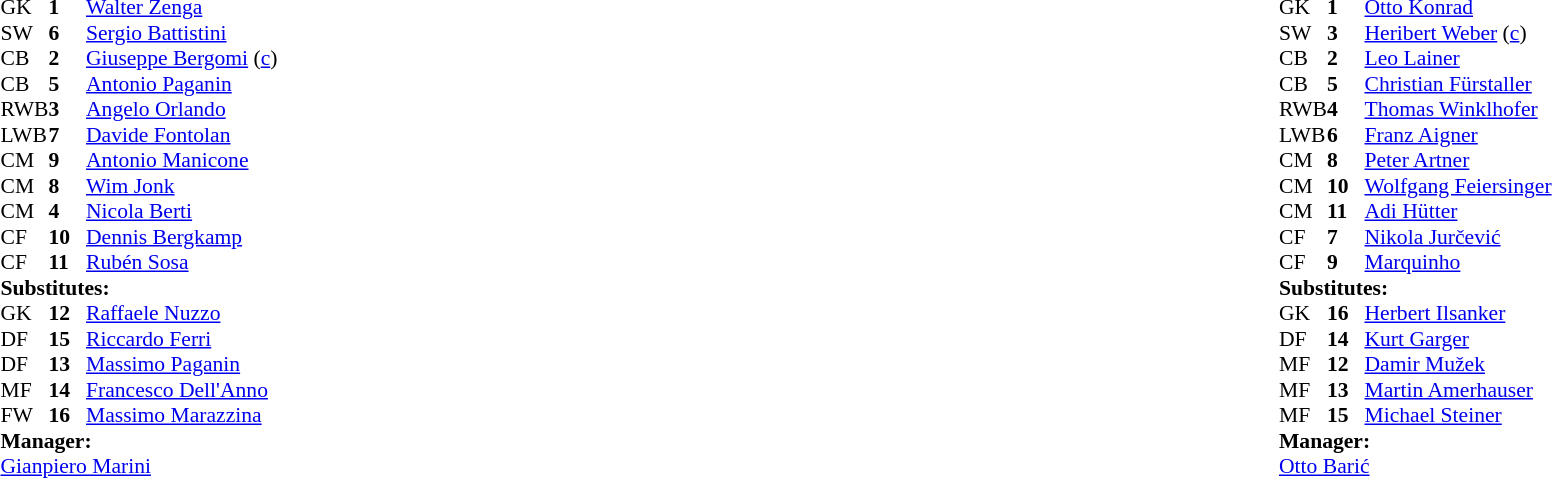<table width="100%">
<tr>
<td valign="top" width="40%"><br><table style="font-size:90%" cellspacing="0" cellpadding="0">
<tr>
<th width=25></th>
<th width=25></th>
</tr>
<tr>
<td>GK</td>
<td><strong>1</strong></td>
<td> <a href='#'>Walter Zenga</a></td>
</tr>
<tr>
<td>SW</td>
<td><strong>6</strong></td>
<td> <a href='#'>Sergio Battistini</a></td>
</tr>
<tr>
<td>CB</td>
<td><strong>2</strong></td>
<td> <a href='#'>Giuseppe Bergomi</a> (<a href='#'>c</a>)</td>
</tr>
<tr>
<td>CB</td>
<td><strong>5</strong></td>
<td> <a href='#'>Antonio Paganin</a></td>
</tr>
<tr>
<td>RWB</td>
<td><strong>3</strong></td>
<td> <a href='#'>Angelo Orlando</a></td>
<td></td>
</tr>
<tr>
<td>LWB</td>
<td><strong>7</strong></td>
<td> <a href='#'>Davide Fontolan</a></td>
<td></td>
<td></td>
</tr>
<tr>
<td>CM</td>
<td><strong>9</strong></td>
<td> <a href='#'>Antonio Manicone</a></td>
</tr>
<tr>
<td>CM</td>
<td><strong>8</strong></td>
<td> <a href='#'>Wim Jonk</a></td>
</tr>
<tr>
<td>CM</td>
<td><strong>4</strong></td>
<td> <a href='#'>Nicola Berti</a></td>
</tr>
<tr>
<td>CF</td>
<td><strong>10</strong></td>
<td> <a href='#'>Dennis Bergkamp</a></td>
<td></td>
<td></td>
</tr>
<tr>
<td>CF</td>
<td><strong>11</strong></td>
<td> <a href='#'>Rubén Sosa</a></td>
</tr>
<tr>
<td colspan=3><strong>Substitutes:</strong></td>
</tr>
<tr>
<td>GK</td>
<td><strong>12</strong></td>
<td> <a href='#'>Raffaele Nuzzo</a></td>
</tr>
<tr>
<td>DF</td>
<td><strong>15</strong></td>
<td> <a href='#'>Riccardo Ferri</a></td>
<td></td>
<td></td>
</tr>
<tr>
<td>DF</td>
<td><strong>13</strong></td>
<td> <a href='#'>Massimo Paganin</a></td>
<td></td>
<td></td>
</tr>
<tr>
<td>MF</td>
<td><strong>14</strong></td>
<td> <a href='#'>Francesco Dell'Anno</a></td>
</tr>
<tr>
<td>FW</td>
<td><strong>16</strong></td>
<td> <a href='#'>Massimo Marazzina</a></td>
</tr>
<tr>
<td colspan=3><strong>Manager:</strong></td>
</tr>
<tr>
<td colspan=4> <a href='#'>Gianpiero Marini</a></td>
</tr>
</table>
</td>
<td valign="top"></td>
<td valign="top" width="50%"><br><table style="font-size: 90%; margin: auto;" cellspacing="0" cellpadding="0">
<tr>
<th width=25></th>
<th width=25></th>
</tr>
<tr>
<td>GK</td>
<td><strong>1</strong></td>
<td> <a href='#'>Otto Konrad</a></td>
</tr>
<tr>
<td>SW</td>
<td><strong>3</strong></td>
<td> <a href='#'>Heribert Weber</a> (<a href='#'>c</a>)</td>
</tr>
<tr>
<td>CB</td>
<td><strong>2</strong></td>
<td> <a href='#'>Leo Lainer</a></td>
</tr>
<tr>
<td>CB</td>
<td><strong>5</strong></td>
<td> <a href='#'>Christian Fürstaller</a></td>
</tr>
<tr>
<td>RWB</td>
<td><strong>4</strong></td>
<td> <a href='#'>Thomas Winklhofer</a></td>
<td></td>
<td></td>
</tr>
<tr>
<td>LWB</td>
<td><strong>6</strong></td>
<td> <a href='#'>Franz Aigner</a></td>
</tr>
<tr>
<td>CM</td>
<td><strong>8</strong></td>
<td> <a href='#'>Peter Artner</a></td>
<td></td>
<td></td>
</tr>
<tr>
<td>CM</td>
<td><strong>10</strong></td>
<td> <a href='#'>Wolfgang Feiersinger</a></td>
<td></td>
</tr>
<tr>
<td>CM</td>
<td><strong>11</strong></td>
<td> <a href='#'>Adi Hütter</a></td>
</tr>
<tr>
<td>CF</td>
<td><strong>7</strong></td>
<td> <a href='#'>Nikola Jurčević</a></td>
</tr>
<tr>
<td>CF</td>
<td><strong>9</strong></td>
<td> <a href='#'>Marquinho</a></td>
</tr>
<tr>
<td colspan=3><strong>Substitutes:</strong></td>
</tr>
<tr>
<td>GK</td>
<td><strong>16</strong></td>
<td> <a href='#'>Herbert Ilsanker</a></td>
</tr>
<tr>
<td>DF</td>
<td><strong>14</strong></td>
<td> <a href='#'>Kurt Garger</a></td>
</tr>
<tr>
<td>MF</td>
<td><strong>12</strong></td>
<td> <a href='#'>Damir Mužek</a></td>
</tr>
<tr>
<td>MF</td>
<td><strong>13</strong></td>
<td> <a href='#'>Martin Amerhauser</a></td>
<td></td>
<td></td>
</tr>
<tr>
<td>MF</td>
<td><strong>15</strong></td>
<td> <a href='#'>Michael Steiner</a></td>
<td> </td>
<td></td>
</tr>
<tr>
<td colspan=3><strong>Manager:</strong></td>
</tr>
<tr>
<td colspan=4> <a href='#'>Otto Barić</a></td>
</tr>
</table>
</td>
</tr>
</table>
